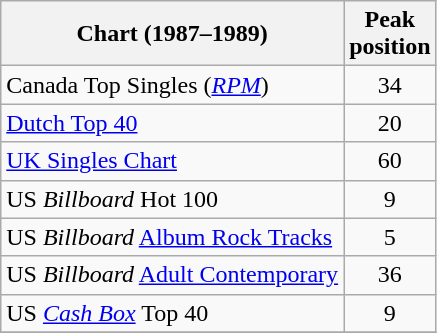<table class="wikitable sortable">
<tr>
<th>Chart (1987–1989)</th>
<th>Peak<br>position</th>
</tr>
<tr>
<td>Canada Top Singles (<em><a href='#'>RPM</a></em>)</td>
<td style="text-align:center;">34</td>
</tr>
<tr>
<td><a href='#'>Dutch Top 40</a></td>
<td align="center">20</td>
</tr>
<tr>
<td><a href='#'>UK Singles Chart</a></td>
<td align="center">60</td>
</tr>
<tr>
<td>US <em>Billboard</em> Hot 100</td>
<td align="center">9</td>
</tr>
<tr>
<td>US <em>Billboard</em> <a href='#'>Album Rock Tracks</a></td>
<td align="center">5</td>
</tr>
<tr>
<td>US <em>Billboard</em> <a href='#'>Adult Contemporary</a></td>
<td align="center">36</td>
</tr>
<tr>
<td>US <em><a href='#'>Cash Box</a></em> Top 40</td>
<td align="center">9</td>
</tr>
<tr>
</tr>
</table>
